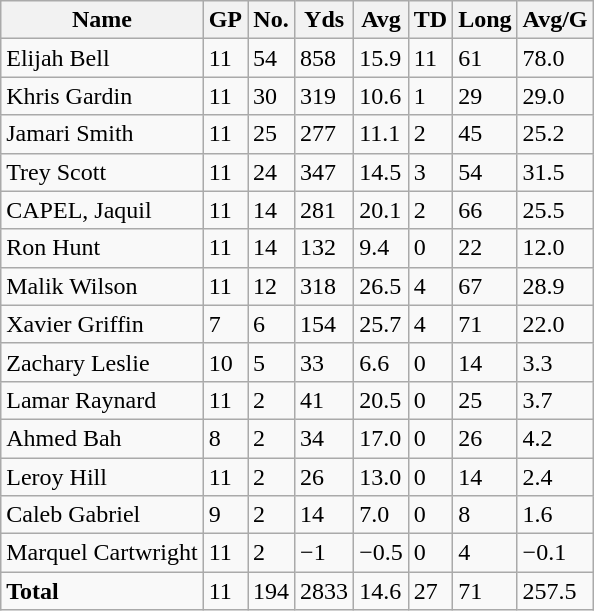<table class="wikitable" style="white-space:nowrap;">
<tr>
<th>Name</th>
<th>GP</th>
<th>No.</th>
<th>Yds</th>
<th>Avg</th>
<th>TD</th>
<th>Long</th>
<th>Avg/G</th>
</tr>
<tr>
<td>Elijah Bell</td>
<td>11</td>
<td>54</td>
<td>858</td>
<td>15.9</td>
<td>11</td>
<td>61</td>
<td>78.0</td>
</tr>
<tr>
<td>Khris Gardin</td>
<td>11</td>
<td>30</td>
<td>319</td>
<td>10.6</td>
<td>1</td>
<td>29</td>
<td>29.0</td>
</tr>
<tr>
<td>Jamari Smith</td>
<td>11</td>
<td>25</td>
<td>277</td>
<td>11.1</td>
<td>2</td>
<td>45</td>
<td>25.2</td>
</tr>
<tr>
<td>Trey Scott</td>
<td>11</td>
<td>24</td>
<td>347</td>
<td>14.5</td>
<td>3</td>
<td>54</td>
<td>31.5</td>
</tr>
<tr>
<td>CAPEL, Jaquil</td>
<td>11</td>
<td>14</td>
<td>281</td>
<td>20.1</td>
<td>2</td>
<td>66</td>
<td>25.5</td>
</tr>
<tr>
<td>Ron Hunt</td>
<td>11</td>
<td>14</td>
<td>132</td>
<td>9.4</td>
<td>0</td>
<td>22</td>
<td>12.0</td>
</tr>
<tr>
<td>Malik Wilson</td>
<td>11</td>
<td>12</td>
<td>318</td>
<td>26.5</td>
<td>4</td>
<td>67</td>
<td>28.9</td>
</tr>
<tr>
<td>Xavier Griffin</td>
<td>7</td>
<td>6</td>
<td>154</td>
<td>25.7</td>
<td>4</td>
<td>71</td>
<td>22.0</td>
</tr>
<tr>
<td>Zachary Leslie</td>
<td>10</td>
<td>5</td>
<td>33</td>
<td>6.6</td>
<td>0</td>
<td>14</td>
<td>3.3</td>
</tr>
<tr>
<td>Lamar Raynard</td>
<td>11</td>
<td>2</td>
<td>41</td>
<td>20.5</td>
<td>0</td>
<td>25</td>
<td>3.7</td>
</tr>
<tr>
<td>Ahmed Bah</td>
<td>8</td>
<td>2</td>
<td>34</td>
<td>17.0</td>
<td>0</td>
<td>26</td>
<td>4.2</td>
</tr>
<tr>
<td>Leroy Hill</td>
<td>11</td>
<td>2</td>
<td>26</td>
<td>13.0</td>
<td>0</td>
<td>14</td>
<td>2.4</td>
</tr>
<tr>
<td>Caleb Gabriel</td>
<td>9</td>
<td>2</td>
<td>14</td>
<td>7.0</td>
<td>0</td>
<td>8</td>
<td>1.6</td>
</tr>
<tr>
<td>Marquel Cartwright</td>
<td>11</td>
<td>2</td>
<td>−1</td>
<td>−0.5</td>
<td>0</td>
<td>4</td>
<td>−0.1</td>
</tr>
<tr>
<td><strong>Total</strong></td>
<td>11</td>
<td>194</td>
<td>2833</td>
<td>14.6</td>
<td>27</td>
<td>71</td>
<td>257.5</td>
</tr>
</table>
